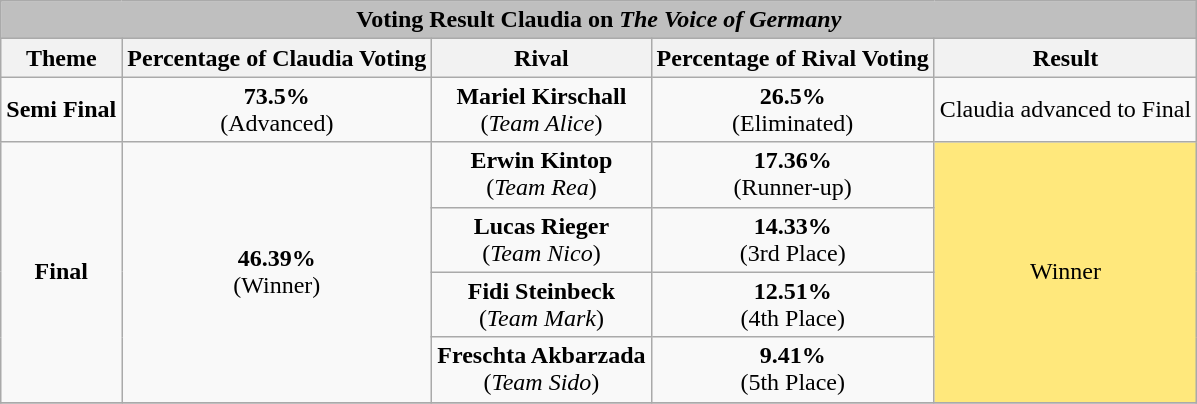<table Class="wikitable" style="text-align: center;">
<tr>
<th colspan="5" style="background:#BFBFBF;">Voting Result Claudia on <em>The Voice of Germany</em></th>
</tr>
<tr>
<th>Theme</th>
<th>Percentage of Claudia Voting</th>
<th>Rival</th>
<th>Percentage of Rival Voting</th>
<th>Result</th>
</tr>
<tr>
<td><strong>Semi Final</strong></td>
<td><strong>73.5%</strong><br>(Advanced)</td>
<td><strong>Mariel Kirschall</strong><br>(<em>Team Alice</em>)</td>
<td><strong>26.5%</strong><br>(Eliminated)</td>
<td>Claudia advanced to Final</td>
</tr>
<tr>
<td rowspan="4"><strong>Final</strong></td>
<td rowspan="4"><strong>46.39%</strong><br>(Winner)</td>
<td><strong>Erwin Kintop</strong><br>(<em>Team Rea</em>)</td>
<td><strong>17.36%</strong><br>(Runner-up)</td>
<td rowspan="4" style="background:#FFE87C;">Winner</td>
</tr>
<tr>
<td><strong>Lucas Rieger</strong><br>(<em>Team Nico</em>)</td>
<td><strong>14.33%</strong><br>(3rd Place)</td>
</tr>
<tr>
<td><strong>Fidi Steinbeck</strong><br>(<em>Team Mark</em>)</td>
<td><strong>12.51%</strong><br>(4th Place)</td>
</tr>
<tr>
<td><strong>Freschta Akbarzada</strong><br>(<em>Team Sido</em>)</td>
<td><strong>9.41%</strong><br>(5th Place)</td>
</tr>
<tr>
</tr>
</table>
